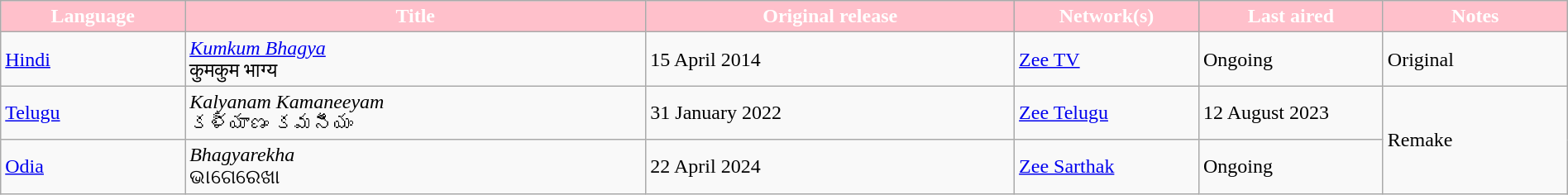<table class="wikitable" style="width: 100%; margin-right: 0;">
<tr style="color:white">
<th style="background:Pink; width:10%;">Language</th>
<th style="background:Pink; width:25%;">Title</th>
<th style="background:Pink; width:20%;">Original release</th>
<th style="background:Pink; width:10%;">Network(s)</th>
<th style="background:Pink; width:10%;">Last aired</th>
<th style="background:Pink; width:10%;">Notes</th>
</tr>
<tr>
<td><a href='#'>Hindi</a></td>
<td><em><a href='#'>Kumkum Bhagya</a></em> <br> कुमकुम भाग्य</td>
<td>15 April 2014</td>
<td><a href='#'>Zee TV</a></td>
<td>Ongoing</td>
<td>Original</td>
</tr>
<tr>
<td><a href='#'>Telugu</a></td>
<td><em>Kalyanam Kamaneeyam</em> <br> కళ్యాణం కమనీయం</td>
<td>31 January 2022</td>
<td><a href='#'>Zee Telugu</a></td>
<td>12 August 2023</td>
<td rowspan="2">Remake</td>
</tr>
<tr>
<td><a href='#'>Odia</a></td>
<td><em>Bhagyarekha</em> <br> ଭାଗେରେଖା</td>
<td>22 April 2024</td>
<td><a href='#'>Zee Sarthak</a></td>
<td>Ongoing</td>
</tr>
</table>
